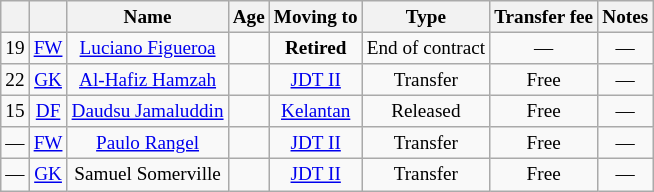<table class="wikitable" Style="text-align: center;font-size:80%">
<tr>
<th></th>
<th></th>
<th>Name</th>
<th>Age</th>
<th>Moving to</th>
<th>Type</th>
<th>Transfer fee</th>
<th>Notes</th>
</tr>
<tr>
<td>19</td>
<td><a href='#'>FW</a></td>
<td> <a href='#'>Luciano Figueroa</a></td>
<td></td>
<td><strong>Retired</strong></td>
<td>End of contract</td>
<td>—</td>
<td>—</td>
</tr>
<tr>
<td>22</td>
<td><a href='#'>GK</a></td>
<td> <a href='#'>Al-Hafiz Hamzah</a></td>
<td></td>
<td> <a href='#'>JDT II</a></td>
<td>Transfer</td>
<td>Free</td>
<td>—</td>
</tr>
<tr>
<td>15</td>
<td><a href='#'>DF</a></td>
<td> <a href='#'>Daudsu Jamaluddin</a></td>
<td></td>
<td> <a href='#'>Kelantan</a></td>
<td>Released</td>
<td>Free</td>
<td>—</td>
</tr>
<tr>
<td>—</td>
<td><a href='#'>FW</a></td>
<td> <a href='#'>Paulo Rangel</a></td>
<td></td>
<td> <a href='#'>JDT II</a></td>
<td>Transfer</td>
<td>Free</td>
<td>—</td>
</tr>
<tr>
<td>—</td>
<td><a href='#'>GK</a></td>
<td>  Samuel Somerville</td>
<td></td>
<td> <a href='#'>JDT II</a></td>
<td>Transfer</td>
<td>Free</td>
<td>—</td>
</tr>
</table>
